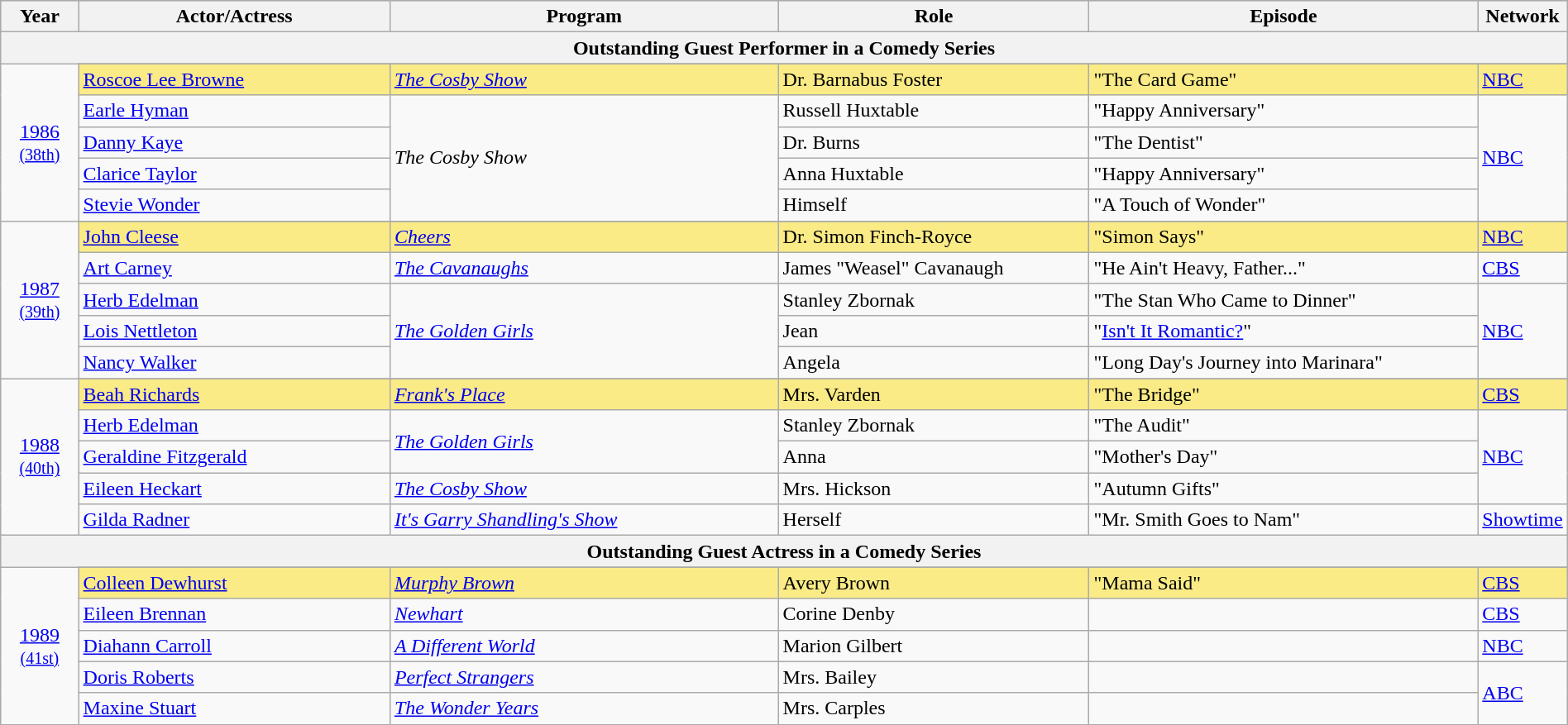<table class="wikitable" style="width:100%">
<tr bgcolor="#bebebe">
<th width="5%">Year</th>
<th width="20%">Actor/Actress</th>
<th width="25%">Program</th>
<th width="20%">Role</th>
<th width="25%">Episode</th>
<th width="5%">Network</th>
</tr>
<tr>
<th colspan=6>Outstanding Guest Performer in a Comedy Series</th>
</tr>
<tr>
<td rowspan=6 style="text-align:center"><a href='#'>1986</a><br><small><a href='#'>(38th)</a></small></td>
</tr>
<tr style="background:#FAEB86">
<td><a href='#'>Roscoe Lee Browne</a></td>
<td><em><a href='#'>The Cosby Show</a></em></td>
<td>Dr. Barnabus Foster</td>
<td>"The Card Game"</td>
<td><a href='#'>NBC</a></td>
</tr>
<tr>
<td><a href='#'>Earle Hyman</a></td>
<td rowspan=4><em>The Cosby Show</em></td>
<td>Russell Huxtable</td>
<td>"Happy Anniversary"</td>
<td rowspan=4><a href='#'>NBC</a></td>
</tr>
<tr>
<td><a href='#'>Danny Kaye</a></td>
<td>Dr. Burns</td>
<td>"The Dentist"</td>
</tr>
<tr>
<td><a href='#'>Clarice Taylor</a></td>
<td>Anna Huxtable</td>
<td>"Happy Anniversary"</td>
</tr>
<tr>
<td><a href='#'>Stevie Wonder</a></td>
<td>Himself</td>
<td>"A Touch of Wonder"</td>
</tr>
<tr>
<td rowspan=6 style="text-align:center"><a href='#'>1987</a><br><small><a href='#'>(39th)</a></small></td>
</tr>
<tr style="background:#FAEB86">
<td><a href='#'>John Cleese</a></td>
<td><em><a href='#'>Cheers</a></em></td>
<td>Dr. Simon Finch-Royce</td>
<td>"Simon Says"</td>
<td><a href='#'>NBC</a></td>
</tr>
<tr>
<td><a href='#'>Art Carney</a></td>
<td><em><a href='#'>The Cavanaughs</a></em></td>
<td>James "Weasel" Cavanaugh</td>
<td>"He Ain't Heavy, Father..."</td>
<td><a href='#'>CBS</a></td>
</tr>
<tr>
<td><a href='#'>Herb Edelman</a></td>
<td rowspan=3><em><a href='#'>The Golden Girls</a></em></td>
<td>Stanley Zbornak</td>
<td>"The Stan Who Came to Dinner"</td>
<td rowspan=3><a href='#'>NBC</a></td>
</tr>
<tr>
<td><a href='#'>Lois Nettleton</a></td>
<td>Jean</td>
<td>"<a href='#'>Isn't It Romantic?</a>"</td>
</tr>
<tr>
<td><a href='#'>Nancy Walker</a></td>
<td>Angela</td>
<td>"Long Day's Journey into Marinara"</td>
</tr>
<tr>
<td rowspan=6 style="text-align:center"><a href='#'>1988</a><br><small><a href='#'>(40th)</a></small></td>
</tr>
<tr style="background:#FAEB86">
<td><a href='#'>Beah Richards</a></td>
<td><em><a href='#'>Frank's Place</a></em></td>
<td>Mrs. Varden</td>
<td>"The Bridge"</td>
<td><a href='#'>CBS</a></td>
</tr>
<tr>
<td><a href='#'>Herb Edelman</a></td>
<td rowspan=2><em><a href='#'>The Golden Girls</a></em></td>
<td>Stanley Zbornak</td>
<td>"The Audit"</td>
<td rowspan=3><a href='#'>NBC</a></td>
</tr>
<tr>
<td><a href='#'>Geraldine Fitzgerald</a></td>
<td>Anna</td>
<td>"Mother's Day"</td>
</tr>
<tr>
<td><a href='#'>Eileen Heckart</a></td>
<td><em><a href='#'>The Cosby Show</a></em></td>
<td>Mrs. Hickson</td>
<td>"Autumn Gifts"</td>
</tr>
<tr>
<td><a href='#'>Gilda Radner</a></td>
<td><em><a href='#'>It's Garry Shandling's Show</a></em></td>
<td>Herself</td>
<td>"Mr. Smith Goes to Nam"</td>
<td><a href='#'>Showtime</a></td>
</tr>
<tr>
<th colspan=6>Outstanding Guest Actress in a Comedy Series</th>
</tr>
<tr>
<td rowspan=6 style="text-align:center"><a href='#'>1989</a><br><small><a href='#'>(41st)</a></small></td>
</tr>
<tr style="background:#FAEB86">
<td><a href='#'>Colleen Dewhurst</a></td>
<td><em><a href='#'>Murphy Brown</a></em></td>
<td>Avery Brown</td>
<td>"Mama Said"</td>
<td><a href='#'>CBS</a></td>
</tr>
<tr>
<td><a href='#'>Eileen Brennan</a></td>
<td><em><a href='#'>Newhart</a></em></td>
<td>Corine Denby</td>
<td></td>
<td><a href='#'>CBS</a></td>
</tr>
<tr>
<td><a href='#'>Diahann Carroll</a></td>
<td><em><a href='#'>A Different World</a></em></td>
<td>Marion Gilbert</td>
<td></td>
<td><a href='#'>NBC</a></td>
</tr>
<tr>
<td><a href='#'>Doris Roberts</a></td>
<td><em><a href='#'>Perfect Strangers</a></em></td>
<td>Mrs. Bailey</td>
<td></td>
<td rowspan=2><a href='#'>ABC</a></td>
</tr>
<tr>
<td><a href='#'>Maxine Stuart</a></td>
<td><em><a href='#'>The Wonder Years</a></em></td>
<td>Mrs. Carples</td>
<td></td>
</tr>
</table>
